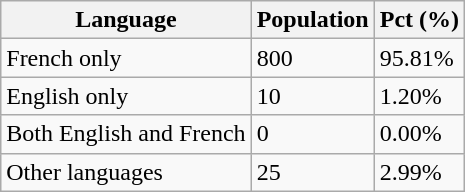<table class="wikitable">
<tr>
<th>Language</th>
<th>Population</th>
<th>Pct (%)</th>
</tr>
<tr>
<td>French only</td>
<td>800</td>
<td>95.81%</td>
</tr>
<tr>
<td>English only</td>
<td>10</td>
<td>1.20%</td>
</tr>
<tr>
<td>Both English and French</td>
<td>0</td>
<td>0.00%</td>
</tr>
<tr>
<td>Other languages</td>
<td>25</td>
<td>2.99%</td>
</tr>
</table>
